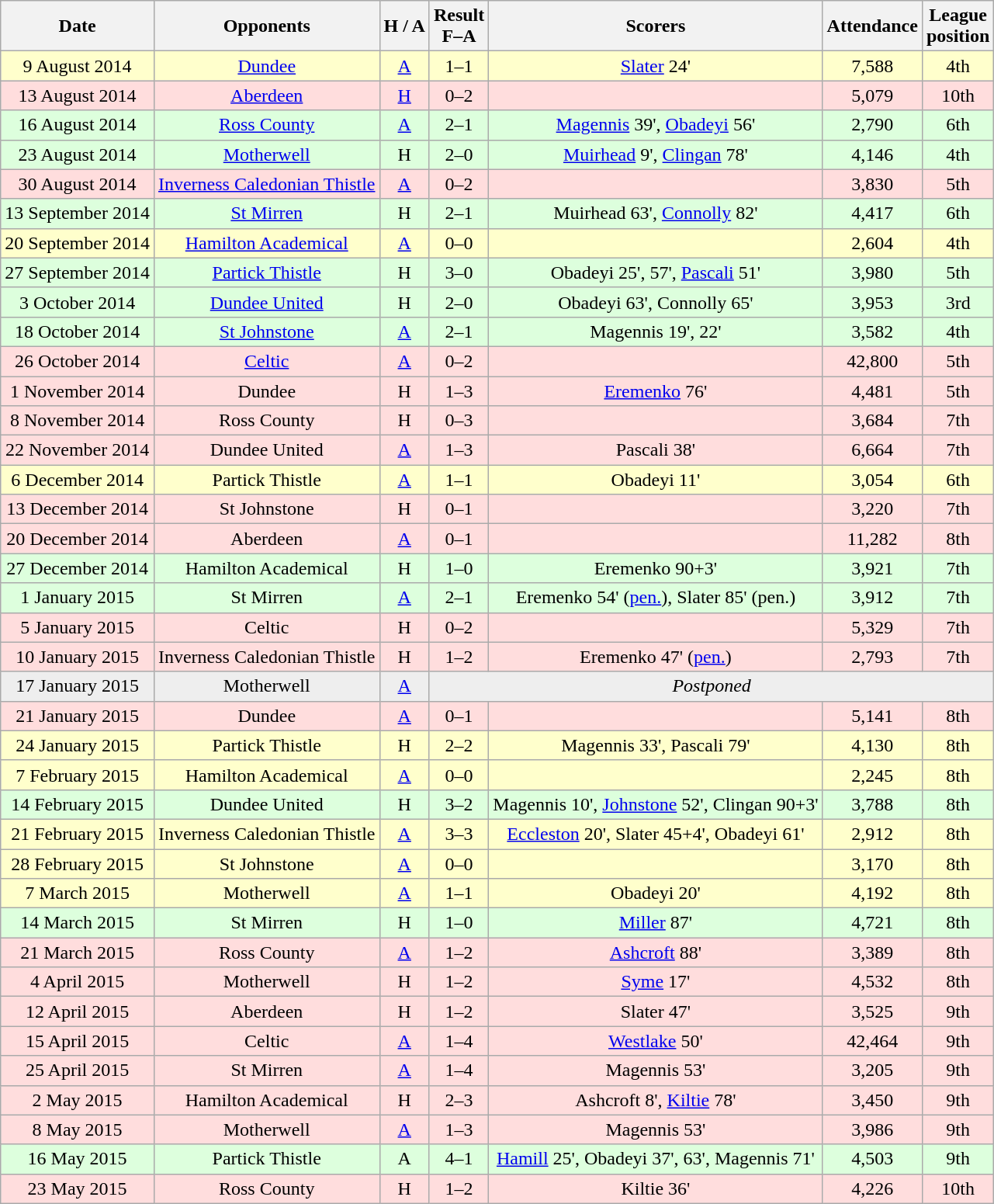<table class="wikitable" style="text-align:center">
<tr>
<th>Date</th>
<th>Opponents</th>
<th>H / A</th>
<th>Result<br>F–A</th>
<th>Scorers</th>
<th>Attendance</th>
<th>League<br>position</th>
</tr>
<tr bgcolor=#ffffcc>
<td>9 August 2014</td>
<td><a href='#'>Dundee</a></td>
<td><a href='#'>A</a></td>
<td>1–1</td>
<td><a href='#'>Slater</a> 24'</td>
<td>7,588</td>
<td>4th</td>
</tr>
<tr bgcolor=#ffdddd>
<td>13 August 2014</td>
<td><a href='#'>Aberdeen</a></td>
<td><a href='#'>H</a></td>
<td>0–2</td>
<td></td>
<td>5,079</td>
<td>10th</td>
</tr>
<tr bgcolor=#ddffdd>
<td>16 August 2014</td>
<td><a href='#'>Ross County</a></td>
<td><a href='#'>A</a></td>
<td>2–1</td>
<td><a href='#'>Magennis</a> 39', <a href='#'>Obadeyi</a> 56'</td>
<td>2,790</td>
<td>6th</td>
</tr>
<tr bgcolor=#ddffdd>
<td>23 August 2014</td>
<td><a href='#'>Motherwell</a></td>
<td>H</td>
<td>2–0</td>
<td><a href='#'>Muirhead</a> 9', <a href='#'>Clingan</a> 78'</td>
<td>4,146</td>
<td>4th</td>
</tr>
<tr bgcolor=#ffdddd>
<td>30 August 2014</td>
<td><a href='#'>Inverness Caledonian Thistle</a></td>
<td><a href='#'>A</a></td>
<td>0–2</td>
<td></td>
<td>3,830</td>
<td>5th</td>
</tr>
<tr bgcolor=#ddffdd>
<td>13 September 2014</td>
<td><a href='#'>St Mirren</a></td>
<td>H</td>
<td>2–1</td>
<td>Muirhead 63', <a href='#'>Connolly</a> 82'</td>
<td>4,417</td>
<td>6th</td>
</tr>
<tr bgcolor=#ffffcc>
<td>20 September 2014</td>
<td><a href='#'>Hamilton Academical</a></td>
<td><a href='#'>A</a></td>
<td>0–0</td>
<td></td>
<td>2,604</td>
<td>4th</td>
</tr>
<tr bgcolor=#ddffdd>
<td>27 September 2014</td>
<td><a href='#'>Partick Thistle</a></td>
<td>H</td>
<td>3–0</td>
<td>Obadeyi 25', 57', <a href='#'>Pascali</a> 51'</td>
<td>3,980</td>
<td>5th</td>
</tr>
<tr bgcolor=#ddffdd>
<td>3 October 2014</td>
<td><a href='#'>Dundee United</a></td>
<td>H</td>
<td>2–0</td>
<td>Obadeyi 63', Connolly 65'</td>
<td>3,953</td>
<td>3rd</td>
</tr>
<tr bgcolor=#ddffdd>
<td>18 October 2014</td>
<td><a href='#'>St Johnstone</a></td>
<td><a href='#'>A</a></td>
<td>2–1</td>
<td>Magennis 19', 22'</td>
<td>3,582</td>
<td>4th</td>
</tr>
<tr bgcolor=#ffdddd>
<td>26 October 2014</td>
<td><a href='#'>Celtic</a></td>
<td><a href='#'>A</a></td>
<td>0–2</td>
<td></td>
<td>42,800</td>
<td>5th</td>
</tr>
<tr bgcolor=#ffdddd>
<td>1 November 2014</td>
<td>Dundee</td>
<td>H</td>
<td>1–3</td>
<td><a href='#'>Eremenko</a> 76'</td>
<td>4,481</td>
<td>5th</td>
</tr>
<tr bgcolor=#ffdddd>
<td>8 November 2014</td>
<td>Ross County</td>
<td>H</td>
<td>0–3</td>
<td></td>
<td>3,684</td>
<td>7th</td>
</tr>
<tr bgcolor=#ffdddd>
<td>22 November 2014</td>
<td>Dundee United</td>
<td><a href='#'>A</a></td>
<td>1–3</td>
<td>Pascali 38'</td>
<td>6,664</td>
<td>7th</td>
</tr>
<tr bgcolor=#ffffcc>
<td>6 December 2014</td>
<td>Partick Thistle</td>
<td><a href='#'>A</a></td>
<td>1–1</td>
<td>Obadeyi 11'</td>
<td>3,054</td>
<td>6th</td>
</tr>
<tr bgcolor=#ffdddd>
<td>13 December 2014</td>
<td>St Johnstone</td>
<td>H</td>
<td>0–1</td>
<td></td>
<td>3,220</td>
<td>7th</td>
</tr>
<tr bgcolor=#ffdddd>
<td>20 December 2014</td>
<td>Aberdeen</td>
<td><a href='#'>A</a></td>
<td>0–1</td>
<td></td>
<td>11,282</td>
<td>8th</td>
</tr>
<tr bgcolor=#ddffdd>
<td>27 December 2014</td>
<td>Hamilton Academical</td>
<td>H</td>
<td>1–0</td>
<td>Eremenko 90+3'</td>
<td>3,921</td>
<td>7th</td>
</tr>
<tr bgcolor=#ddffdd>
<td>1 January 2015</td>
<td>St Mirren</td>
<td><a href='#'>A</a></td>
<td>2–1</td>
<td>Eremenko 54' (<a href='#'>pen.</a>), Slater 85' (pen.)</td>
<td>3,912</td>
<td>7th</td>
</tr>
<tr bgcolor=#ffdddd>
<td>5 January 2015</td>
<td>Celtic</td>
<td>H</td>
<td>0–2</td>
<td></td>
<td>5,329</td>
<td>7th</td>
</tr>
<tr bgcolor=#ffdddd>
<td>10 January 2015</td>
<td>Inverness Caledonian Thistle</td>
<td>H</td>
<td>1–2</td>
<td>Eremenko 47' (<a href='#'>pen.</a>)</td>
<td>2,793</td>
<td>7th</td>
</tr>
<tr bgcolor=#eeeeee>
<td>17 January 2015</td>
<td>Motherwell</td>
<td><a href='#'>A</a></td>
<td colspan=4><em>Postponed</em></td>
</tr>
<tr bgcolor=#ffdddd>
<td>21 January 2015</td>
<td>Dundee</td>
<td><a href='#'>A</a></td>
<td>0–1</td>
<td></td>
<td>5,141</td>
<td>8th</td>
</tr>
<tr bgcolor=#ffffcc>
<td>24 January 2015</td>
<td>Partick Thistle</td>
<td>H</td>
<td>2–2</td>
<td>Magennis 33', Pascali 79'</td>
<td>4,130</td>
<td>8th</td>
</tr>
<tr bgcolor=#ffffcc>
<td>7 February 2015</td>
<td>Hamilton Academical</td>
<td><a href='#'>A</a></td>
<td>0–0</td>
<td></td>
<td>2,245</td>
<td>8th</td>
</tr>
<tr bgcolor=#ddffdd>
<td>14 February 2015</td>
<td>Dundee United</td>
<td>H</td>
<td>3–2</td>
<td>Magennis 10', <a href='#'>Johnstone</a> 52', Clingan 90+3'</td>
<td>3,788</td>
<td>8th</td>
</tr>
<tr bgcolor=#ffffcc>
<td>21 February 2015</td>
<td>Inverness Caledonian Thistle</td>
<td><a href='#'>A</a></td>
<td>3–3</td>
<td><a href='#'>Eccleston</a> 20', Slater 45+4', Obadeyi 61'</td>
<td>2,912</td>
<td>8th</td>
</tr>
<tr bgcolor=#ffffcc>
<td>28 February 2015</td>
<td>St Johnstone</td>
<td><a href='#'>A</a></td>
<td>0–0</td>
<td></td>
<td>3,170</td>
<td>8th</td>
</tr>
<tr bgcolor=#ffffcc>
<td>7 March 2015</td>
<td>Motherwell</td>
<td><a href='#'>A</a></td>
<td>1–1</td>
<td>Obadeyi 20'</td>
<td>4,192</td>
<td>8th</td>
</tr>
<tr bgcolor=#ddffdd>
<td>14 March 2015</td>
<td>St Mirren</td>
<td>H</td>
<td>1–0</td>
<td><a href='#'>Miller</a> 87'</td>
<td>4,721</td>
<td>8th</td>
</tr>
<tr bgcolor=#ffdddd>
<td>21 March 2015</td>
<td>Ross County</td>
<td><a href='#'>A</a></td>
<td>1–2</td>
<td><a href='#'>Ashcroft</a> 88'</td>
<td>3,389</td>
<td>8th</td>
</tr>
<tr bgcolor=#ffdddd>
<td>4 April 2015</td>
<td>Motherwell</td>
<td>H</td>
<td>1–2</td>
<td><a href='#'>Syme</a> 17'</td>
<td>4,532</td>
<td>8th</td>
</tr>
<tr bgcolor=#ffdddd>
<td>12 April 2015</td>
<td>Aberdeen</td>
<td>H</td>
<td>1–2</td>
<td>Slater 47'</td>
<td>3,525</td>
<td>9th</td>
</tr>
<tr bgcolor=#ffdddd>
<td>15 April 2015</td>
<td>Celtic</td>
<td><a href='#'>A</a></td>
<td>1–4</td>
<td><a href='#'>Westlake</a> 50'</td>
<td>42,464</td>
<td>9th</td>
</tr>
<tr bgcolor=#ffdddd>
<td>25 April 2015</td>
<td>St Mirren</td>
<td><a href='#'>A</a></td>
<td>1–4</td>
<td>Magennis 53'</td>
<td>3,205</td>
<td>9th</td>
</tr>
<tr bgcolor=#ffdddd>
<td>2 May 2015</td>
<td>Hamilton Academical</td>
<td>H</td>
<td>2–3</td>
<td>Ashcroft 8', <a href='#'>Kiltie</a> 78'</td>
<td>3,450</td>
<td>9th</td>
</tr>
<tr bgcolor=#ffdddd>
<td>8 May 2015</td>
<td>Motherwell</td>
<td><a href='#'>A</a></td>
<td>1–3</td>
<td>Magennis 53'</td>
<td>3,986</td>
<td>9th</td>
</tr>
<tr bgcolor=#ddffdd>
<td>16 May 2015</td>
<td>Partick Thistle</td>
<td>A</td>
<td>4–1</td>
<td><a href='#'>Hamill</a> 25', Obadeyi 37', 63', Magennis 71'</td>
<td>4,503</td>
<td>9th</td>
</tr>
<tr bgcolor=#ffdddd>
<td>23 May 2015</td>
<td>Ross County</td>
<td>H</td>
<td>1–2</td>
<td>Kiltie 36'</td>
<td>4,226</td>
<td>10th</td>
</tr>
</table>
